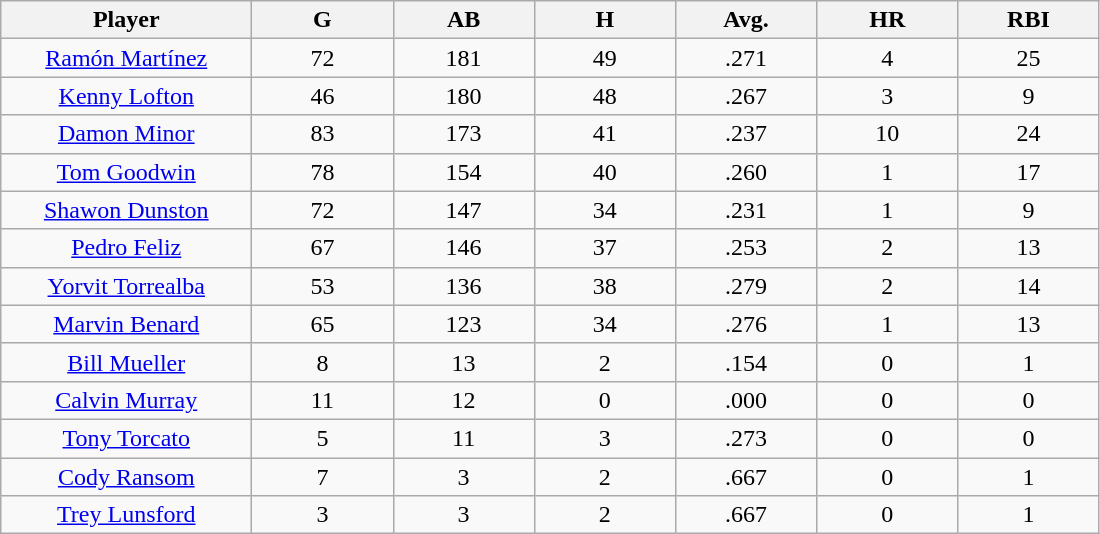<table class="wikitable sortable">
<tr>
<th bgcolor="#DDDDFF" width="16%">Player</th>
<th bgcolor="#DDDDFF" width="9%">G</th>
<th bgcolor="#DDDDFF" width="9%">AB</th>
<th bgcolor="#DDDDFF" width="9%">H</th>
<th bgcolor="#DDDDFF" width="9%">Avg.</th>
<th bgcolor="#DDDDFF" width="9%">HR</th>
<th bgcolor="#DDDDFF" width="9%">RBI</th>
</tr>
<tr align="center">
<td><a href='#'>Ramón Martínez</a></td>
<td>72</td>
<td>181</td>
<td>49</td>
<td>.271</td>
<td>4</td>
<td>25</td>
</tr>
<tr align="center">
<td><a href='#'>Kenny Lofton</a></td>
<td>46</td>
<td>180</td>
<td>48</td>
<td>.267</td>
<td>3</td>
<td>9</td>
</tr>
<tr align="center">
<td><a href='#'>Damon Minor</a></td>
<td>83</td>
<td>173</td>
<td>41</td>
<td>.237</td>
<td>10</td>
<td>24</td>
</tr>
<tr align="center">
<td><a href='#'>Tom Goodwin</a></td>
<td>78</td>
<td>154</td>
<td>40</td>
<td>.260</td>
<td>1</td>
<td>17</td>
</tr>
<tr align="center">
<td><a href='#'>Shawon Dunston</a></td>
<td>72</td>
<td>147</td>
<td>34</td>
<td>.231</td>
<td>1</td>
<td>9</td>
</tr>
<tr align="center">
<td><a href='#'>Pedro Feliz</a></td>
<td>67</td>
<td>146</td>
<td>37</td>
<td>.253</td>
<td>2</td>
<td>13</td>
</tr>
<tr align="center">
<td><a href='#'>Yorvit Torrealba</a></td>
<td>53</td>
<td>136</td>
<td>38</td>
<td>.279</td>
<td>2</td>
<td>14</td>
</tr>
<tr align="center">
<td><a href='#'>Marvin Benard</a></td>
<td>65</td>
<td>123</td>
<td>34</td>
<td>.276</td>
<td>1</td>
<td>13</td>
</tr>
<tr align="center">
<td><a href='#'>Bill Mueller</a></td>
<td>8</td>
<td>13</td>
<td>2</td>
<td>.154</td>
<td>0</td>
<td>1</td>
</tr>
<tr align="center">
<td><a href='#'>Calvin Murray</a></td>
<td>11</td>
<td>12</td>
<td>0</td>
<td>.000</td>
<td>0</td>
<td>0</td>
</tr>
<tr align="center">
<td><a href='#'>Tony Torcato</a></td>
<td>5</td>
<td>11</td>
<td>3</td>
<td>.273</td>
<td>0</td>
<td>0</td>
</tr>
<tr align="center">
<td><a href='#'>Cody Ransom</a></td>
<td>7</td>
<td>3</td>
<td>2</td>
<td>.667</td>
<td>0</td>
<td>1</td>
</tr>
<tr align="center">
<td><a href='#'>Trey Lunsford</a></td>
<td>3</td>
<td>3</td>
<td>2</td>
<td>.667</td>
<td>0</td>
<td>1</td>
</tr>
</table>
